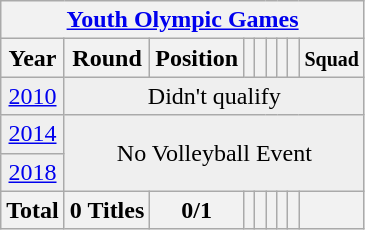<table class="wikitable" style="text-align: center;">
<tr>
<th colspan=9><a href='#'>Youth Olympic Games</a></th>
</tr>
<tr>
<th>Year</th>
<th>Round</th>
<th>Position</th>
<th></th>
<th></th>
<th></th>
<th></th>
<th></th>
<th><small>Squad</small></th>
</tr>
<tr bgcolor="efefef">
<td> <a href='#'>2010</a></td>
<td colspan=9>Didn't qualify</td>
</tr>
<tr bgcolor="efefef">
<td> <a href='#'>2014</a></td>
<td colspan=9 rowspan=2 align=center>No Volleyball Event</td>
</tr>
<tr bgcolor="efefef">
<td> <a href='#'>2018</a></td>
</tr>
<tr>
<th>Total</th>
<th>0 Titles</th>
<th>0/1</th>
<th></th>
<th></th>
<th></th>
<th></th>
<th></th>
<th></th>
</tr>
</table>
